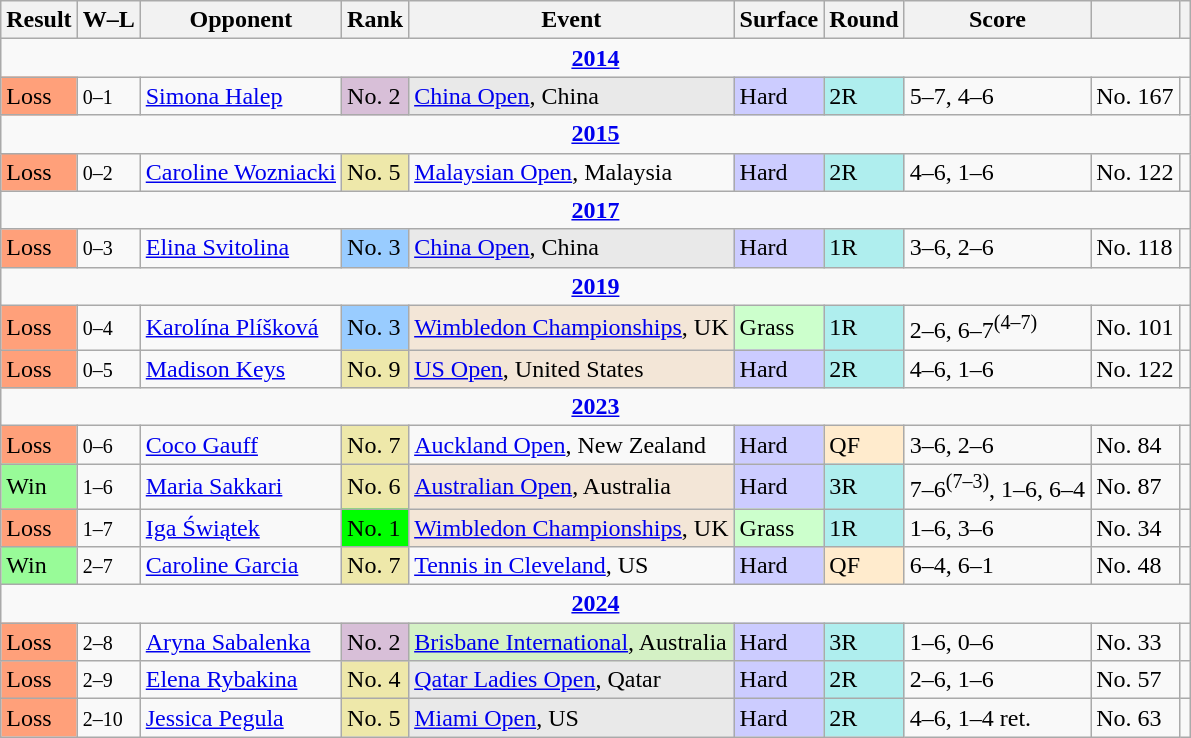<table class="wikitable sortable">
<tr>
<th>Result</th>
<th class=unsortable>W–L</th>
<th>Opponent</th>
<th>Rank</th>
<th>Event</th>
<th>Surface</th>
<th>Round</th>
<th class=unsortable>Score</th>
<th></th>
<th></th>
</tr>
<tr>
<td colspan="10" align=center><strong><a href='#'>2014</a></strong></td>
</tr>
<tr>
<td bgcolor="ffa07a">Loss</td>
<td><small>0–1</small></td>
<td> <a href='#'>Simona Halep</a></td>
<td bgcolor="thistle">No. 2</td>
<td bgcolor="e9e9e9"><a href='#'>China Open</a>, China</td>
<td bgcolor="#ccf">Hard</td>
<td bgcolor="afeeee">2R</td>
<td>5–7, 4–6</td>
<td>No. 167</td>
<td></td>
</tr>
<tr>
<td colspan="10" style="text-align:center"><strong><a href='#'>2015</a></strong></td>
</tr>
<tr>
<td bgcolor="ffa07a">Loss</td>
<td><small>0–2</small></td>
<td> <a href='#'>Caroline Wozniacki</a></td>
<td bgcolor="eee8aa">No. 5</td>
<td><a href='#'>Malaysian Open</a>, Malaysia</td>
<td bgcolor="#ccf">Hard</td>
<td bgcolor="afeeee">2R</td>
<td>4–6, 1–6</td>
<td>No. 122</td>
<td></td>
</tr>
<tr>
<td colspan="10" align=center><strong><a href='#'>2017</a></strong></td>
</tr>
<tr>
<td bgcolor=ffa07a>Loss</td>
<td><small>0–3</small></td>
<td> <a href='#'>Elina Svitolina</a></td>
<td bgcolor=#9cf>No. 3</td>
<td bgcolor=e9e9e9><a href='#'>China Open</a>, China</td>
<td bgcolor=#ccf>Hard</td>
<td bgcolor=afeeee>1R</td>
<td>3–6, 2–6</td>
<td>No. 118</td>
<td></td>
</tr>
<tr>
<td colspan="10" align=center><strong><a href='#'>2019</a></strong></td>
</tr>
<tr>
<td bgcolor=ffa07a>Loss</td>
<td><small>0–4</small></td>
<td> <a href='#'>Karolína Plíšková</a></td>
<td bgcolor=#9cf>No. 3</td>
<td bgcolor=f3e6d7><a href='#'>Wimbledon Championships</a>, UK</td>
<td bgcolor=#cfc>Grass</td>
<td bgcolor=afeeee>1R</td>
<td>2–6, 6–7<sup>(4–7)</sup></td>
<td>No. 101</td>
<td></td>
</tr>
<tr>
<td bgcolor=ffa07a>Loss</td>
<td><small>0–5</small></td>
<td> <a href='#'>Madison Keys</a></td>
<td bgcolor=#eee8aa>No. 9</td>
<td bgcolor=#f3e6d7><a href='#'>US Open</a>, United States</td>
<td bgcolor=#ccf>Hard</td>
<td bgcolor=#afeeee>2R</td>
<td>4–6, 1–6</td>
<td>No. 122</td>
<td></td>
</tr>
<tr>
<td colspan="10" align=center><strong><a href='#'>2023</a></strong></td>
</tr>
<tr>
<td bgcolor=ffa07a>Loss</td>
<td><small>0–6</small></td>
<td> <a href='#'>Coco Gauff</a></td>
<td bgcolor=#eee8aa>No. 7</td>
<td><a href='#'>Auckland Open</a>, New Zealand</td>
<td bgcolor=#ccf>Hard</td>
<td bgcolor=#ffebcd>QF</td>
<td>3–6, 2–6</td>
<td>No. 84</td>
<td></td>
</tr>
<tr>
<td bgcolor=98FB98>Win</td>
<td><small>1–6</small></td>
<td> <a href='#'>Maria Sakkari</a></td>
<td bgcolor=#eee8aa>No. 6</td>
<td bgcolor=#f3e6d7><a href='#'>Australian Open</a>, Australia</td>
<td bgcolor=#ccf>Hard</td>
<td bgcolor=#afeeee>3R</td>
<td>7–6<sup>(7–3)</sup>, 1–6, 6–4</td>
<td>No. 87</td>
<td></td>
</tr>
<tr>
<td bgcolor=ffa07a>Loss</td>
<td><small>1–7</small></td>
<td> <a href='#'>Iga Świątek</a></td>
<td bgcolor=lime>No. 1</td>
<td bgcolor=f3e6d7><a href='#'>Wimbledon Championships</a>, UK</td>
<td bgcolor=#cfc>Grass</td>
<td bgcolor=#afeeee>1R</td>
<td>1–6, 3–6</td>
<td>No. 34</td>
<td></td>
</tr>
<tr>
<td bgcolor=98FB98>Win</td>
<td><small>2–7</small></td>
<td> <a href='#'>Caroline Garcia</a></td>
<td bgcolor=eee8aa>No. 7</td>
<td><a href='#'>Tennis in Cleveland</a>, US</td>
<td bgcolor=#ccf>Hard</td>
<td bgcolor=ffebcd>QF</td>
<td>6–4, 6–1</td>
<td>No. 48</td>
<td></td>
</tr>
<tr>
<td colspan="10" align=center><strong><a href='#'>2024</a></strong></td>
</tr>
<tr>
<td bgcolor=ffa07a>Loss</td>
<td><small>2–8</small></td>
<td> <a href='#'>Aryna Sabalenka</a></td>
<td bgcolor=thistle>No. 2</td>
<td bgcolor=d4f1c5><a href='#'>Brisbane International</a>, Australia</td>
<td bgcolor=#ccf>Hard</td>
<td bgcolor=#afeeee>3R</td>
<td>1–6, 0–6</td>
<td>No. 33</td>
<td></td>
</tr>
<tr>
<td bgcolor="ffa07a">Loss</td>
<td><small>2–9</small></td>
<td> <a href='#'>Elena Rybakina</a></td>
<td bgcolor=eee8aa>No. 4</td>
<td bgcolor="e9e9e9"><a href='#'>Qatar Ladies Open</a>, Qatar</td>
<td bgcolor="#ccf">Hard</td>
<td bgcolor="afeeee">2R</td>
<td>2–6, 1–6</td>
<td>No. 57</td>
<td></td>
</tr>
<tr>
<td bgcolor="ffa07a">Loss</td>
<td><small>2–10</small></td>
<td> <a href='#'>Jessica Pegula</a></td>
<td bgcolor=eee8aa>No. 5</td>
<td bgcolor="e9e9e9"><a href='#'>Miami Open</a>, US</td>
<td bgcolor="#ccf">Hard</td>
<td bgcolor="afeeee">2R</td>
<td>4–6, 1–4 ret.</td>
<td>No. 63</td>
<td></td>
</tr>
</table>
